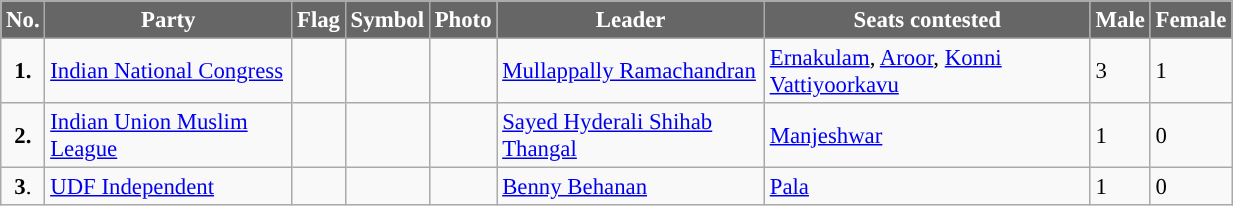<table class="wikitable sortable" width="65%" style="font-size: 95%;">
<tr>
<th style="background-color:#666666; color:white">No.</th>
<th style="background-color:#666666; color:white">Party</th>
<th style="background-color:#666666; color:white">Flag</th>
<th style="background-color:#666666; color:white">Symbol</th>
<th style="background-color:#666666; color:white">Photo</th>
<th style="background-color:#666666; color:white">Leader</th>
<th style="background-color:#666666; color:white">Seats contested</th>
<th style="background-color:#666666; color:white">Male</th>
<th style="background-color:#666666; color:white">Female</th>
</tr>
<tr>
<td ! style="text-align:center; background:"><strong>1.</strong></td>
<td><a href='#'>Indian National Congress</a></td>
<td></td>
<td></td>
<td></td>
<td><a href='#'>Mullappally Ramachandran</a></td>
<td><a href='#'>Ernakulam</a>, <a href='#'>Aroor</a>, <a href='#'>Konni</a> <a href='#'>Vattiyoorkavu</a></td>
<td>3</td>
<td>1</td>
</tr>
<tr>
<td ! style="text-align:center; background:"><strong>2.</strong></td>
<td><a href='#'>Indian Union Muslim League</a></td>
<td></td>
<td></td>
<td></td>
<td><a href='#'>Sayed Hyderali Shihab Thangal</a></td>
<td><a href='#'>Manjeshwar</a></td>
<td>1</td>
<td>0</td>
</tr>
<tr>
<td ! style="text-align:center; background:"><strong>3</strong>.</td>
<td><a href='#'>UDF Independent</a></td>
<td></td>
<td></td>
<td></td>
<td><a href='#'>Benny Behanan</a></td>
<td><a href='#'>Pala</a></td>
<td>1</td>
<td>0</td>
</tr>
</table>
